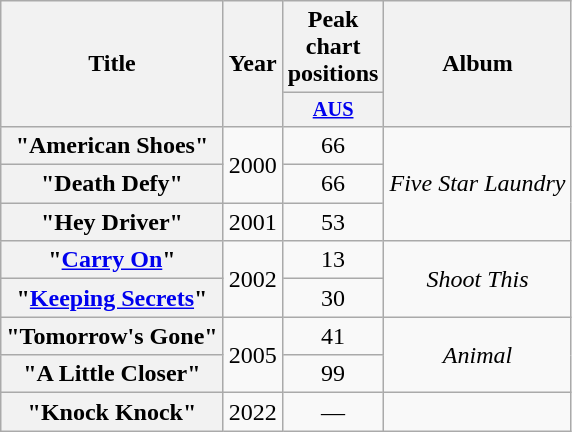<table class="wikitable plainrowheaders" style="text-align:center">
<tr>
<th scope="col" rowspan="2">Title</th>
<th scope="col" rowspan="2">Year</th>
<th scope="col" colspan="1">Peak chart positions</th>
<th scope="col" rowspan="2">Album</th>
</tr>
<tr>
<th scope="col" style="width:3em; font-size:85%;"><a href='#'>AUS</a><br></th>
</tr>
<tr>
<th scope="row">"American Shoes"</th>
<td rowspan="2">2000</td>
<td>66</td>
<td rowspan="3"><em>Five Star Laundry</em></td>
</tr>
<tr>
<th scope="row">"Death Defy"</th>
<td>66</td>
</tr>
<tr>
<th scope="row">"Hey Driver"</th>
<td>2001</td>
<td>53</td>
</tr>
<tr>
<th scope="row">"<a href='#'>Carry On</a>"</th>
<td rowspan="2">2002</td>
<td>13</td>
<td rowspan="2"><em>Shoot This</em></td>
</tr>
<tr>
<th scope="row">"<a href='#'>Keeping Secrets</a>"</th>
<td>30</td>
</tr>
<tr>
<th scope="row">"Tomorrow's Gone"</th>
<td rowspan="2">2005</td>
<td>41</td>
<td rowspan="2"><em>Animal</em></td>
</tr>
<tr>
<th scope="row">"A Little Closer"</th>
<td>99</td>
</tr>
<tr>
<th scope="row">"Knock Knock"</th>
<td>2022</td>
<td>—</td>
<td></td>
</tr>
</table>
